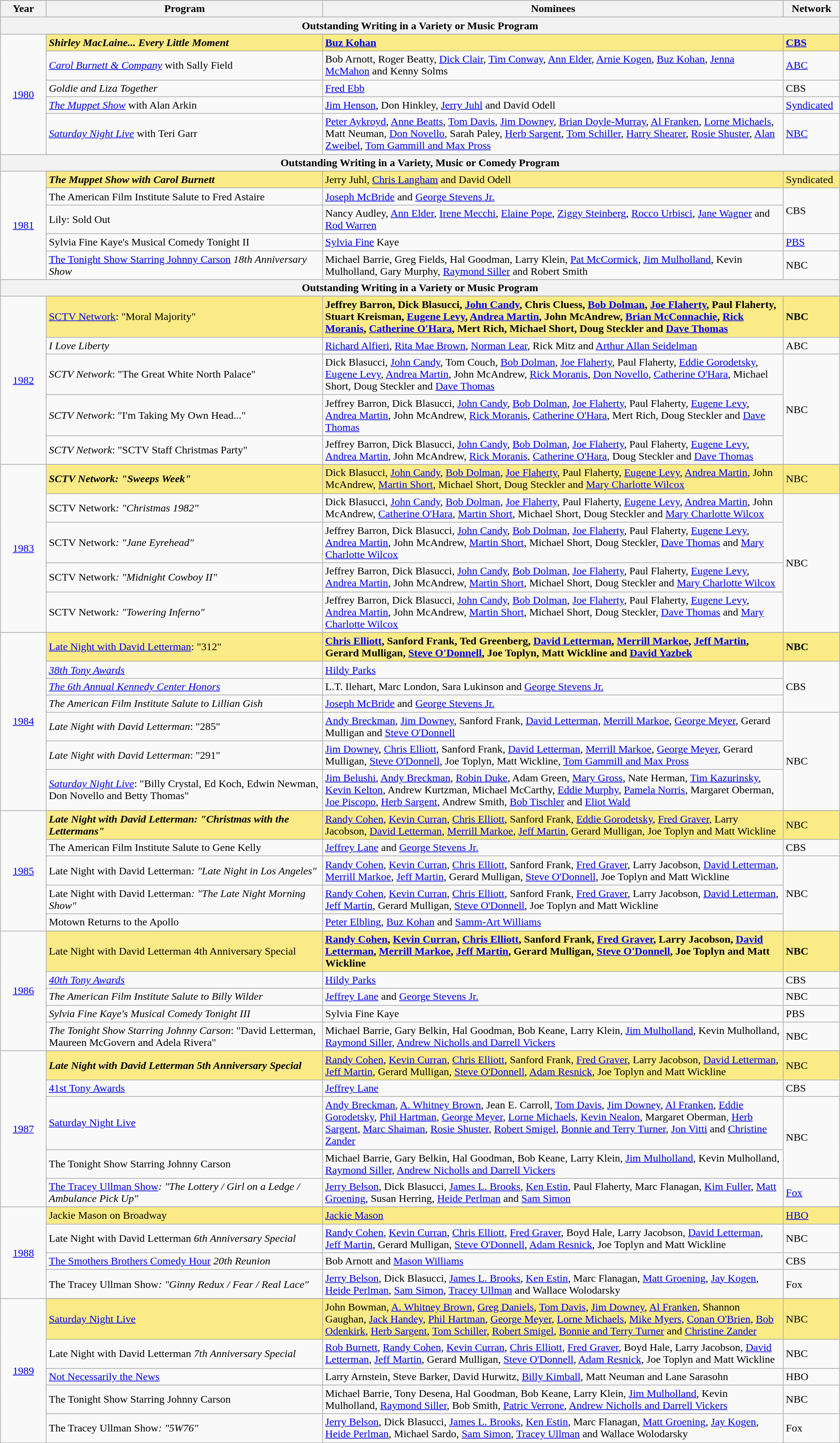<table class="wikitable" style="width:100%">
<tr style="background:#bebebe;">
<th style="width:5%;">Year</th>
<th style="width:30%;">Program</th>
<th style="width:50%;">Nominees</th>
<th style="width:5%;">Network</th>
</tr>
<tr>
<th colspan=4>Outstanding Writing in a Variety or Music Program</th>
</tr>
<tr>
<td rowspan=6 style="text-align:center"><a href='#'>1980</a><br></td>
</tr>
<tr style="background:#FAEB86">
<td><strong><em>Shirley MacLaine... Every Little Moment</em></strong></td>
<td><strong><a href='#'>Buz Kohan</a></strong></td>
<td><strong><a href='#'>CBS</a></strong></td>
</tr>
<tr>
<td><em><a href='#'>Carol Burnett & Company</a></em> with Sally Field</td>
<td>Bob Arnott, Roger Beatty, <a href='#'>Dick Clair</a>, <a href='#'>Tim Conway</a>, <a href='#'>Ann Elder</a>, <a href='#'>Arnie Kogen</a>, <a href='#'>Buz Kohan</a>, <a href='#'>Jenna McMahon</a> and Kenny Solms</td>
<td><a href='#'>ABC</a></td>
</tr>
<tr>
<td><em>Goldie and Liza Together</em></td>
<td><a href='#'>Fred Ebb</a></td>
<td>CBS</td>
</tr>
<tr>
<td><em><a href='#'>The Muppet Show</a></em> with Alan Arkin</td>
<td><a href='#'>Jim Henson</a>, Don Hinkley, <a href='#'>Jerry Juhl</a> and David Odell</td>
<td><a href='#'>Syndicated</a></td>
</tr>
<tr>
<td><em><a href='#'>Saturday Night Live</a></em> with Teri Garr</td>
<td><a href='#'>Peter Aykroyd</a>, <a href='#'>Anne Beatts</a>, <a href='#'>Tom Davis</a>, <a href='#'>Jim Downey</a>, <a href='#'>Brian Doyle-Murray</a>, <a href='#'>Al Franken</a>, <a href='#'>Lorne Michaels</a>, Matt Neuman, <a href='#'>Don Novello</a>, Sarah Paley, <a href='#'>Herb Sargent</a>, <a href='#'>Tom Schiller</a>, <a href='#'>Harry Shearer</a>, <a href='#'>Rosie Shuster</a>, <a href='#'>Alan Zweibel</a>, <a href='#'>Tom Gammill and Max Pross</a></td>
<td><a href='#'>NBC</a></td>
</tr>
<tr>
<th colspan=4>Outstanding Writing in a Variety, Music or Comedy Program</th>
</tr>
<tr>
<td rowspan=6 style="text-align:center"><a href='#'>1981</a><br></td>
</tr>
<tr style="background:#FAEB86">
<td><strong><em>The Muppet Show<em> with Carol Burnett<strong></td>
<td></strong>Jerry Juhl, <a href='#'>Chris Langham</a> and David Odell<strong></td>
<td></strong>Syndicated<strong></td>
</tr>
<tr>
<td></em>The American Film Institute Salute to Fred Astaire<em></td>
<td><a href='#'>Joseph McBride</a> and <a href='#'>George Stevens Jr.</a></td>
<td rowspan=2>CBS</td>
</tr>
<tr>
<td></em>Lily: Sold Out<em></td>
<td>Nancy Audley, <a href='#'>Ann Elder</a>, <a href='#'>Irene Mecchi</a>, <a href='#'>Elaine Pope</a>, <a href='#'>Ziggy Steinberg</a>, <a href='#'>Rocco Urbisci</a>, <a href='#'>Jane Wagner</a> and <a href='#'>Rod Warren</a></td>
</tr>
<tr>
<td></em>Sylvia Fine Kaye's Musical Comedy Tonight II<em></td>
<td><a href='#'>Sylvia Fine</a> Kaye</td>
<td><a href='#'>PBS</a></td>
</tr>
<tr>
<td></em><a href='#'>The Tonight Show Starring Johnny Carson</a><em> 18th Anniversary Show</td>
<td>Michael Barrie, Greg Fields, Hal Goodman, Larry Klein, <a href='#'>Pat McCormick</a>, <a href='#'>Jim Mulholland</a>, Kevin Mulholland, Gary Murphy, <a href='#'>Raymond Siller</a> and Robert Smith</td>
<td>NBC</td>
</tr>
<tr>
<th colspan=4>Outstanding Writing in a Variety or Music Program</th>
</tr>
<tr>
<td rowspan=6 style="text-align:center"><a href='#'>1982</a><br></td>
</tr>
<tr style="background:#FAEB86">
<td></em></strong><a href='#'>SCTV Network</a></em>: "Moral Majority"</strong></td>
<td><strong>Jeffrey Barron, Dick Blasucci, <a href='#'>John Candy</a>, Chris Cluess, <a href='#'>Bob Dolman</a>, <a href='#'>Joe Flaherty</a>, Paul Flaherty, Stuart Kreisman, <a href='#'>Eugene Levy</a>, <a href='#'>Andrea Martin</a>, John McAndrew, <a href='#'>Brian McConnachie</a>, <a href='#'>Rick Moranis</a>, <a href='#'>Catherine O'Hara</a>, Mert Rich, Michael Short, Doug Steckler and <a href='#'>Dave Thomas</a></strong></td>
<td><strong>NBC</strong></td>
</tr>
<tr>
<td><em>I Love Liberty</em></td>
<td><a href='#'>Richard Alfieri</a>, <a href='#'>Rita Mae Brown</a>, <a href='#'>Norman Lear</a>, Rick Mitz and <a href='#'>Arthur Allan Seidelman</a></td>
<td>ABC</td>
</tr>
<tr>
<td><em>SCTV Network</em>: "The Great White North Palace"</td>
<td>Dick Blasucci, <a href='#'>John Candy</a>, Tom Couch, <a href='#'>Bob Dolman</a>, <a href='#'>Joe Flaherty</a>, Paul Flaherty, <a href='#'>Eddie Gorodetsky</a>, <a href='#'>Eugene Levy</a>, <a href='#'>Andrea Martin</a>, John McAndrew, <a href='#'>Rick Moranis</a>, <a href='#'>Don Novello</a>, <a href='#'>Catherine O'Hara</a>, Michael Short, Doug Steckler and <a href='#'>Dave Thomas</a></td>
<td rowspan=3>NBC</td>
</tr>
<tr>
<td><em>SCTV Network</em>: "I'm Taking My Own Head..."</td>
<td>Jeffrey Barron, Dick Blasucci, <a href='#'>John Candy</a>, <a href='#'>Bob Dolman</a>, <a href='#'>Joe Flaherty</a>, Paul Flaherty, <a href='#'>Eugene Levy</a>, <a href='#'>Andrea Martin</a>, John McAndrew, <a href='#'>Rick Moranis</a>, <a href='#'>Catherine O'Hara</a>, Mert Rich, Doug Steckler and <a href='#'>Dave Thomas</a></td>
</tr>
<tr>
<td><em>SCTV Network</em>: "SCTV Staff Christmas Party"</td>
<td>Jeffrey Barron, Dick Blasucci, <a href='#'>John Candy</a>, <a href='#'>Bob Dolman</a>, <a href='#'>Joe Flaherty</a>, Paul Flaherty, <a href='#'>Eugene Levy</a>, <a href='#'>Andrea Martin</a>, John McAndrew, <a href='#'>Rick Moranis</a>, <a href='#'>Catherine O'Hara</a>, Doug Steckler and <a href='#'>Dave Thomas</a></td>
</tr>
<tr>
<td rowspan=6 style="text-align:center"><a href='#'>1983</a><br></td>
</tr>
<tr style="background:#FAEB86">
<td><strong><em>SCTV Network<em>: "Sweeps Week"<strong></td>
<td></strong>Dick Blasucci, <a href='#'>John Candy</a>, <a href='#'>Bob Dolman</a>, <a href='#'>Joe Flaherty</a>, Paul Flaherty, <a href='#'>Eugene Levy</a>, <a href='#'>Andrea Martin</a>, John McAndrew, <a href='#'>Martin Short</a>, Michael Short, Doug Steckler and <a href='#'>Mary Charlotte Wilcox</a><strong></td>
<td></strong>NBC<strong></td>
</tr>
<tr>
<td></em>SCTV Network<em>: "Christmas 1982"</td>
<td>Dick Blasucci, <a href='#'>John Candy</a>, <a href='#'>Bob Dolman</a>, <a href='#'>Joe Flaherty</a>, Paul Flaherty, <a href='#'>Eugene Levy</a>, <a href='#'>Andrea Martin</a>, John McAndrew, <a href='#'>Catherine O'Hara</a>, <a href='#'>Martin Short</a>, Michael Short, Doug Steckler and <a href='#'>Mary Charlotte Wilcox</a></td>
<td rowspan=4>NBC</td>
</tr>
<tr>
<td></em>SCTV Network<em>: "Jane Eyrehead"</td>
<td>Jeffrey Barron, Dick Blasucci, <a href='#'>John Candy</a>, <a href='#'>Bob Dolman</a>, <a href='#'>Joe Flaherty</a>, Paul Flaherty, <a href='#'>Eugene Levy</a>, <a href='#'>Andrea Martin</a>, John McAndrew, <a href='#'>Martin Short</a>, Michael Short, Doug Steckler, <a href='#'>Dave Thomas</a> and <a href='#'>Mary Charlotte Wilcox</a></td>
</tr>
<tr>
<td></em>SCTV Network<em>: "Midnight Cowboy II"</td>
<td>Jeffrey Barron, Dick Blasucci, <a href='#'>John Candy</a>, <a href='#'>Bob Dolman</a>, <a href='#'>Joe Flaherty</a>, Paul Flaherty, <a href='#'>Eugene Levy</a>, <a href='#'>Andrea Martin</a>, John McAndrew, <a href='#'>Martin Short</a>, Michael Short, Doug Steckler and <a href='#'>Mary Charlotte Wilcox</a></td>
</tr>
<tr>
<td></em>SCTV Network<em>: "Towering Inferno"</td>
<td>Jeffrey Barron, Dick Blasucci, <a href='#'>John Candy</a>, <a href='#'>Bob Dolman</a>, <a href='#'>Joe Flaherty</a>, Paul Flaherty, <a href='#'>Eugene Levy</a>, <a href='#'>Andrea Martin</a>, John McAndrew, <a href='#'>Martin Short</a>, Michael Short, Doug Steckler, <a href='#'>Dave Thomas</a> and <a href='#'>Mary Charlotte Wilcox</a></td>
</tr>
<tr>
<td rowspan=8 style="text-align:center"><a href='#'>1984</a><br></td>
</tr>
<tr style="background:#FAEB86">
<td></em></strong><a href='#'>Late Night with David Letterman</a></em>: "312"</strong></td>
<td><strong><a href='#'>Chris Elliott</a>, Sanford Frank, Ted Greenberg, <a href='#'>David Letterman</a>, <a href='#'>Merrill Markoe</a>, <a href='#'>Jeff Martin</a>, Gerard Mulligan, <a href='#'>Steve O'Donnell</a>, Joe Toplyn, Matt Wickline and <a href='#'>David Yazbek</a></strong></td>
<td><strong>NBC</strong></td>
</tr>
<tr>
<td><em><a href='#'>38th Tony Awards</a></em></td>
<td><a href='#'>Hildy Parks</a></td>
<td rowspan=3>CBS</td>
</tr>
<tr>
<td><em><a href='#'>The 6th Annual Kennedy Center Honors</a></em></td>
<td>L.T. Ilehart, Marc London, Sara Lukinson and <a href='#'>George Stevens Jr.</a></td>
</tr>
<tr>
<td><em>The American Film Institute Salute to Lillian Gish</em></td>
<td><a href='#'>Joseph McBride</a> and <a href='#'>George Stevens Jr.</a></td>
</tr>
<tr>
<td><em>Late Night with David Letterman</em>: "285"</td>
<td><a href='#'>Andy Breckman</a>, <a href='#'>Jim Downey</a>, Sanford Frank, <a href='#'>David Letterman</a>, <a href='#'>Merrill Markoe</a>, <a href='#'>George Meyer</a>, Gerard Mulligan and <a href='#'>Steve O'Donnell</a></td>
<td rowspan=3>NBC</td>
</tr>
<tr>
<td><em>Late Night with David Letterman</em>: "291"</td>
<td><a href='#'>Jim Downey</a>, <a href='#'>Chris Elliott</a>, Sanford Frank, <a href='#'>David Letterman</a>, <a href='#'>Merrill Markoe</a>, <a href='#'>George Meyer</a>, Gerard Mulligan, <a href='#'>Steve O'Donnell</a>, Joe Toplyn, Matt Wickline, <a href='#'>Tom Gammill and Max Pross</a></td>
</tr>
<tr>
<td><em><a href='#'>Saturday Night Live</a></em>: "Billy Crystal, Ed Koch, Edwin Newman, Don Novello and Betty Thomas"</td>
<td><a href='#'>Jim Belushi</a>, <a href='#'>Andy Breckman</a>, <a href='#'>Robin Duke</a>, Adam Green, <a href='#'>Mary Gross</a>, Nate Herman, <a href='#'>Tim Kazurinsky</a>, <a href='#'>Kevin Kelton</a>, Andrew Kurtzman, Michael McCarthy, <a href='#'>Eddie Murphy</a>, <a href='#'>Pamela Norris</a>, Margaret Oberman, <a href='#'>Joe Piscopo</a>, <a href='#'>Herb Sargent</a>, Andrew Smith, <a href='#'>Bob Tischler</a> and <a href='#'>Eliot Wald</a></td>
</tr>
<tr>
<td rowspan=6 style="text-align:center"><a href='#'>1985</a><br></td>
</tr>
<tr style="background:#FAEB86">
<td><strong><em>Late Night with David Letterman<em>: "Christmas with the Lettermans"<strong></td>
<td></strong><a href='#'>Randy Cohen</a>, <a href='#'>Kevin Curran</a>, <a href='#'>Chris Elliott</a>, Sanford Frank, <a href='#'>Eddie Gorodetsky</a>, <a href='#'>Fred Graver</a>, Larry Jacobson, <a href='#'>David Letterman</a>, <a href='#'>Merrill Markoe</a>, <a href='#'>Jeff Martin</a>, Gerard Mulligan, Joe Toplyn and Matt Wickline<strong></td>
<td></strong>NBC<strong></td>
</tr>
<tr>
<td></em>The American Film Institute Salute to Gene Kelly<em></td>
<td><a href='#'>Jeffrey Lane</a> and <a href='#'>George Stevens Jr.</a></td>
<td>CBS</td>
</tr>
<tr>
<td></em>Late Night with David Letterman<em>: "Late Night in Los Angeles"</td>
<td><a href='#'>Randy Cohen</a>, <a href='#'>Kevin Curran</a>, <a href='#'>Chris Elliott</a>, Sanford Frank, <a href='#'>Fred Graver</a>, Larry Jacobson, <a href='#'>David Letterman</a>, <a href='#'>Merrill Markoe</a>, <a href='#'>Jeff Martin</a>, Gerard Mulligan, <a href='#'>Steve O'Donnell</a>, Joe Toplyn and Matt Wickline</td>
<td rowspan=3>NBC</td>
</tr>
<tr>
<td></em>Late Night with David Letterman<em>: "The Late Night Morning Show"</td>
<td><a href='#'>Randy Cohen</a>, <a href='#'>Kevin Curran</a>, <a href='#'>Chris Elliott</a>, Sanford Frank, <a href='#'>Fred Graver</a>, Larry Jacobson, <a href='#'>David Letterman</a>, <a href='#'>Jeff Martin</a>, Gerard Mulligan, <a href='#'>Steve O'Donnell</a>, Joe Toplyn and Matt Wickline</td>
</tr>
<tr>
<td></em>Motown Returns to the Apollo<em></td>
<td><a href='#'>Peter Elbling</a>, <a href='#'>Buz Kohan</a> and <a href='#'>Samm-Art Williams</a></td>
</tr>
<tr>
<td rowspan=6 style="text-align:center"><a href='#'>1986</a><br></td>
</tr>
<tr style="background:#FAEB86">
<td></em></strong>Late Night with David Letterman</em> 4th Anniversary Special</strong></td>
<td><strong><a href='#'>Randy Cohen</a>, <a href='#'>Kevin Curran</a>, <a href='#'>Chris Elliott</a>, Sanford Frank, <a href='#'>Fred Graver</a>, Larry Jacobson, <a href='#'>David Letterman</a>, <a href='#'>Merrill Markoe</a>, <a href='#'>Jeff Martin</a>, Gerard Mulligan, <a href='#'>Steve O'Donnell</a>, Joe Toplyn and Matt Wickline</strong></td>
<td><strong>NBC</strong></td>
</tr>
<tr>
<td><em><a href='#'>40th Tony Awards</a></em></td>
<td><a href='#'>Hildy Parks</a></td>
<td>CBS</td>
</tr>
<tr>
<td><em>The American Film Institute Salute to Billy Wilder</em></td>
<td><a href='#'>Jeffrey Lane</a> and <a href='#'>George Stevens Jr.</a></td>
<td>NBC</td>
</tr>
<tr>
<td><em>Sylvia Fine Kaye's Musical Comedy Tonight III</em></td>
<td>Sylvia Fine Kaye</td>
<td>PBS</td>
</tr>
<tr>
<td><em>The Tonight Show Starring Johnny Carson</em>: "David Letterman, Maureen McGovern and Adela Rivera"</td>
<td>Michael Barrie, Gary Belkin, Hal Goodman, Bob Keane, Larry Klein, <a href='#'>Jim Mulholland</a>, Kevin Mulholland, <a href='#'>Raymond Siller</a>, <a href='#'>Andrew Nicholls and Darrell Vickers</a></td>
<td>NBC</td>
</tr>
<tr>
<td rowspan=6 style="text-align:center"><a href='#'>1987</a><br></td>
</tr>
<tr style="background:#FAEB86">
<td><strong><em>Late Night with David Letterman<em> 5th Anniversary Special<strong></td>
<td></strong><a href='#'>Randy Cohen</a>, <a href='#'>Kevin Curran</a>, <a href='#'>Chris Elliott</a>, Sanford Frank, <a href='#'>Fred Graver</a>, Larry Jacobson, <a href='#'>David Letterman</a>, <a href='#'>Jeff Martin</a>, Gerard Mulligan, <a href='#'>Steve O'Donnell</a>, <a href='#'>Adam Resnick</a>, Joe Toplyn and Matt Wickline<strong></td>
<td></strong>NBC<strong></td>
</tr>
<tr>
<td></em><a href='#'>41st Tony Awards</a><em></td>
<td><a href='#'>Jeffrey Lane</a></td>
<td>CBS</td>
</tr>
<tr>
<td></em><a href='#'>Saturday Night Live</a><em></td>
<td><a href='#'>Andy Breckman</a>, <a href='#'>A. Whitney Brown</a>, Jean E. Carroll, <a href='#'>Tom Davis</a>, <a href='#'>Jim Downey</a>, <a href='#'>Al Franken</a>, <a href='#'>Eddie Gorodetsky</a>, <a href='#'>Phil Hartman</a>, <a href='#'>George Meyer</a>, <a href='#'>Lorne Michaels</a>, <a href='#'>Kevin Nealon</a>, Margaret Oberman, <a href='#'>Herb Sargent</a>, <a href='#'>Marc Shaiman</a>, <a href='#'>Rosie Shuster</a>, <a href='#'>Robert Smigel</a>, <a href='#'>Bonnie and Terry Turner</a>, <a href='#'>Jon Vitti</a> and <a href='#'>Christine Zander</a></td>
<td rowspan=2>NBC</td>
</tr>
<tr>
<td></em>The Tonight Show Starring Johnny Carson<em></td>
<td>Michael Barrie, Gary Belkin, Hal Goodman, Bob Keane, Larry Klein, <a href='#'>Jim Mulholland</a>, Kevin Mulholland, <a href='#'>Raymond Siller</a>, <a href='#'>Andrew Nicholls and Darrell Vickers</a></td>
</tr>
<tr>
<td></em><a href='#'>The Tracey Ullman Show</a><em>: "The Lottery / Girl on a Ledge / Ambulance Pick Up"</td>
<td><a href='#'>Jerry Belson</a>, Dick Blasucci, <a href='#'>James L. Brooks</a>, <a href='#'>Ken Estin</a>, Paul Flaherty, Marc Flanagan, <a href='#'>Kim Fuller</a>, <a href='#'>Matt Groening</a>, Susan Herring, <a href='#'>Heide Perlman</a> and <a href='#'>Sam Simon</a></td>
<td><a href='#'>Fox</a></td>
</tr>
<tr>
<td rowspan=5 style="text-align:center"><a href='#'>1988</a><br></td>
</tr>
<tr style="background:#FAEB86">
<td></em></strong>Jackie Mason on Broadway<strong><em></td>
<td></strong><a href='#'>Jackie Mason</a><strong></td>
<td></strong><a href='#'>HBO</a><strong></td>
</tr>
<tr>
<td></em>Late Night with David Letterman<em> 6th Anniversary Special</td>
<td><a href='#'>Randy Cohen</a>, <a href='#'>Kevin Curran</a>, <a href='#'>Chris Elliott</a>, <a href='#'>Fred Graver</a>, Boyd Hale, Larry Jacobson, <a href='#'>David Letterman</a>, <a href='#'>Jeff Martin</a>, Gerard Mulligan, <a href='#'>Steve O'Donnell</a>, <a href='#'>Adam Resnick</a>, Joe Toplyn and Matt Wickline</td>
<td>NBC</td>
</tr>
<tr>
<td></em><a href='#'>The Smothers Brothers Comedy Hour</a><em> 20th Reunion</td>
<td>Bob Arnott and <a href='#'>Mason Williams</a></td>
<td>CBS</td>
</tr>
<tr>
<td></em>The Tracey Ullman Show<em>: "Ginny Redux / Fear / Real Lace"</td>
<td><a href='#'>Jerry Belson</a>, Dick Blasucci, <a href='#'>James L. Brooks</a>, <a href='#'>Ken Estin</a>, Marc Flanagan, <a href='#'>Matt Groening</a>, <a href='#'>Jay Kogen</a>, <a href='#'>Heide Perlman</a>, <a href='#'>Sam Simon</a>, <a href='#'>Tracey Ullman</a> and Wallace Wolodarsky</td>
<td>Fox</td>
</tr>
<tr>
<td rowspan=6 style="text-align:center"><a href='#'>1989</a><br></td>
</tr>
<tr style="background:#FAEB86">
<td></em></strong><a href='#'>Saturday Night Live</a><strong><em></td>
<td></strong>John Bowman, <a href='#'>A. Whitney Brown</a>, <a href='#'>Greg Daniels</a>, <a href='#'>Tom Davis</a>, <a href='#'>Jim Downey</a>, <a href='#'>Al Franken</a>, Shannon Gaughan, <a href='#'>Jack Handey</a>, <a href='#'>Phil Hartman</a>, <a href='#'>George Meyer</a>, <a href='#'>Lorne Michaels</a>, <a href='#'>Mike Myers</a>, <a href='#'>Conan O'Brien</a>, <a href='#'>Bob Odenkirk</a>, <a href='#'>Herb Sargent</a>, <a href='#'>Tom Schiller</a>, <a href='#'>Robert Smigel</a>, <a href='#'>Bonnie and Terry Turner</a> and <a href='#'>Christine Zander</a><strong></td>
<td></strong>NBC<strong></td>
</tr>
<tr>
<td></em>Late Night with David Letterman<em> 7th Anniversary Special</td>
<td><a href='#'>Rob Burnett</a>, <a href='#'>Randy Cohen</a>, <a href='#'>Kevin Curran</a>, <a href='#'>Chris Elliott</a>, <a href='#'>Fred Graver</a>, Boyd Hale, Larry Jacobson, <a href='#'>David Letterman</a>, <a href='#'>Jeff Martin</a>, Gerard Mulligan, <a href='#'>Steve O'Donnell</a>, <a href='#'>Adam Resnick</a>, Joe Toplyn and Matt Wickline</td>
<td>NBC</td>
</tr>
<tr>
<td></em><a href='#'>Not Necessarily the News</a><em></td>
<td>Larry Arnstein, Steve Barker, David Hurwitz, <a href='#'>Billy Kimball</a>, Matt Neuman and Lane Sarasohn</td>
<td>HBO</td>
</tr>
<tr>
<td></em>The Tonight Show Starring Johnny Carson<em></td>
<td>Michael Barrie, Tony Desena, Hal Goodman, Bob Keane, Larry Klein, <a href='#'>Jim Mulholland</a>, Kevin Mulholland, <a href='#'>Raymond Siller</a>, Bob Smith, <a href='#'>Patric Verrone</a>, <a href='#'>Andrew Nicholls and Darrell Vickers</a></td>
<td>NBC</td>
</tr>
<tr>
<td></em>The Tracey Ullman Show<em>: "5W76"</td>
<td><a href='#'>Jerry Belson</a>, Dick Blasucci, <a href='#'>James L. Brooks</a>, <a href='#'>Ken Estin</a>, Marc Flanagan, <a href='#'>Matt Groening</a>, <a href='#'>Jay Kogen</a>, <a href='#'>Heide Perlman</a>, Michael Sardo, <a href='#'>Sam Simon</a>, <a href='#'>Tracey Ullman</a> and Wallace Wolodarsky</td>
<td>Fox</td>
</tr>
</table>
